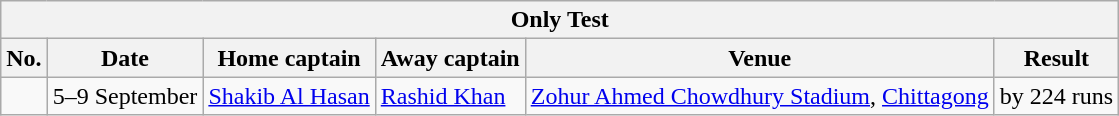<table class="wikitable">
<tr>
<th colspan="9">Only Test</th>
</tr>
<tr>
<th>No.</th>
<th>Date</th>
<th>Home captain</th>
<th>Away captain</th>
<th>Venue</th>
<th>Result</th>
</tr>
<tr>
<td></td>
<td>5–9 September</td>
<td><a href='#'>Shakib Al Hasan</a></td>
<td><a href='#'>Rashid Khan</a></td>
<td><a href='#'>Zohur Ahmed Chowdhury Stadium</a>, <a href='#'>Chittagong</a></td>
<td> by 224 runs</td>
</tr>
</table>
